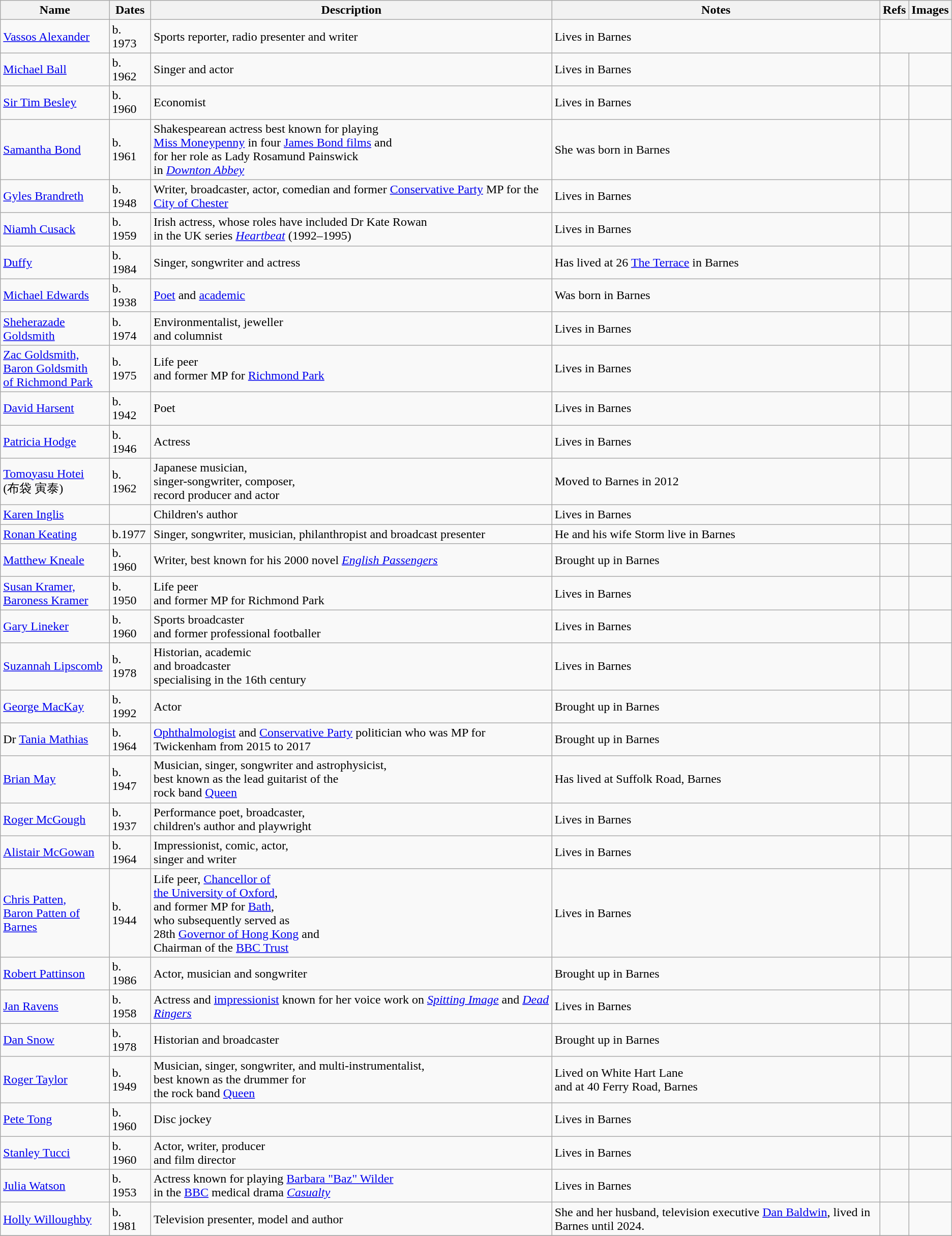<table class="wikitable sortable">
<tr>
<th>Name</th>
<th>Dates</th>
<th>Description</th>
<th>Notes</th>
<th>Refs</th>
<th>Images</th>
</tr>
<tr>
<td><a href='#'>Vassos Alexander</a></td>
<td>b. 1973</td>
<td>Sports reporter, radio presenter and writer</td>
<td>Lives in Barnes</td>
</tr>
<tr>
<td><a href='#'>Michael Ball</a></td>
<td>b. 1962</td>
<td>Singer and actor</td>
<td>Lives in Barnes</td>
<td></td>
<td></td>
</tr>
<tr>
<td><a href='#'>Sir Tim Besley</a></td>
<td>b. 1960</td>
<td>Economist</td>
<td>Lives in Barnes</td>
<td></td>
<td></td>
</tr>
<tr>
<td><a href='#'>Samantha Bond</a></td>
<td>b. 1961</td>
<td>Shakespearean actress best known for playing<br> <a href='#'>Miss Moneypenny</a> in four <a href='#'>James Bond films</a> and<br> for her role  as Lady Rosamund Painswick <br> in <em><a href='#'>Downton Abbey</a></em></td>
<td>She was born in Barnes</td>
<td></td>
<td></td>
</tr>
<tr>
<td><a href='#'>Gyles Brandreth</a></td>
<td>b. 1948</td>
<td>Writer, broadcaster, actor, comedian and former <a href='#'>Conservative Party</a> MP for the <a href='#'>City of Chester</a></td>
<td>Lives in Barnes</td>
<td></td>
<td></td>
</tr>
<tr>
<td><a href='#'>Niamh Cusack</a></td>
<td>b. 1959</td>
<td>Irish actress, whose roles have included Dr Kate Rowan<br>  in the UK series <em><a href='#'>Heartbeat</a></em> (1992–1995)</td>
<td>Lives in Barnes</td>
<td></td>
<td></td>
</tr>
<tr>
<td><a href='#'>Duffy</a></td>
<td>b. 1984</td>
<td>Singer, songwriter and actress</td>
<td>Has lived at 26 <a href='#'>The Terrace</a> in Barnes</td>
<td></td>
<td></td>
</tr>
<tr>
<td><a href='#'>Michael Edwards</a></td>
<td>b. 1938</td>
<td><a href='#'>Poet</a> and <a href='#'>academic</a></td>
<td>Was born in Barnes</td>
<td></td>
<td></td>
</tr>
<tr>
<td><a href='#'>Sheherazade Goldsmith</a></td>
<td>b. 1974</td>
<td>Environmentalist, jeweller<br> and columnist</td>
<td>Lives in Barnes</td>
<td></td>
<td></td>
</tr>
<tr>
<td><a href='#'>Zac Goldsmith,<br> Baron Goldsmith<br> of Richmond Park</a></td>
<td>b. 1975</td>
<td>Life peer<br> and former MP for <a href='#'>Richmond Park</a></td>
<td>Lives in Barnes</td>
<td></td>
<td></td>
</tr>
<tr>
<td><a href='#'>David Harsent</a></td>
<td>b. 1942</td>
<td>Poet</td>
<td>Lives in Barnes</td>
<td></td>
<td></td>
</tr>
<tr>
<td><a href='#'>Patricia Hodge</a></td>
<td>b. 1946</td>
<td>Actress</td>
<td>Lives in Barnes</td>
<td></td>
<td></td>
</tr>
<tr>
<td><a href='#'>Tomoyasu Hotei</a><br> (布袋 寅泰)</td>
<td>b. 1962</td>
<td>Japanese musician,<br> singer-songwriter, composer,<br> record producer and actor</td>
<td>Moved to Barnes in 2012</td>
<td></td>
<td></td>
</tr>
<tr>
<td><a href='#'>Karen Inglis</a></td>
<td></td>
<td>Children's author</td>
<td>Lives in Barnes</td>
<td></td>
</tr>
<tr>
<td><a href='#'>Ronan Keating</a></td>
<td>b.1977</td>
<td>Singer, songwriter, musician, philanthropist and broadcast presenter</td>
<td>He and his wife Storm live in Barnes</td>
<td></td>
<td></td>
</tr>
<tr>
<td><a href='#'>Matthew Kneale</a></td>
<td>b. 1960</td>
<td>Writer, best known for his 2000 novel <em><a href='#'>English Passengers</a></em></td>
<td>Brought up in Barnes</td>
<td></td>
<td></td>
</tr>
<tr>
<td><a href='#'>Susan Kramer,<br>Baroness Kramer</a></td>
<td>b. 1950</td>
<td>Life peer<br> and former MP for Richmond Park</td>
<td>Lives in Barnes</td>
<td></td>
<td></td>
</tr>
<tr>
<td><a href='#'>Gary Lineker</a></td>
<td>b. 1960</td>
<td>Sports broadcaster<br> and former professional footballer</td>
<td>Lives in Barnes</td>
<td></td>
<td></td>
</tr>
<tr>
<td><a href='#'>Suzannah Lipscomb</a></td>
<td>b. 1978</td>
<td>Historian, academic<br> and broadcaster<br> specialising in the 16th century</td>
<td>Lives in Barnes</td>
<td></td>
<td></td>
</tr>
<tr>
<td><a href='#'>George MacKay</a></td>
<td>b. 1992</td>
<td>Actor</td>
<td>Brought up in Barnes</td>
<td></td>
<td></td>
</tr>
<tr>
<td>Dr <a href='#'>Tania Mathias</a></td>
<td>b. 1964</td>
<td><a href='#'>Ophthalmologist</a> and <a href='#'>Conservative Party</a> politician who was MP for Twickenham from 2015 to 2017</td>
<td>Brought up in Barnes</td>
<td></td>
<td></td>
</tr>
<tr>
<td><a href='#'>Brian May</a></td>
<td>b. 1947</td>
<td>Musician, singer, songwriter and astrophysicist,<br> best known as the lead guitarist of the<br> rock band <a href='#'>Queen</a></td>
<td>Has lived at Suffolk Road, Barnes</td>
<td></td>
<td></td>
</tr>
<tr>
<td><a href='#'>Roger McGough</a></td>
<td>b. 1937</td>
<td>Performance poet, broadcaster,<br> children's author and playwright</td>
<td>Lives in Barnes</td>
<td></td>
<td></td>
</tr>
<tr>
<td><a href='#'>Alistair McGowan</a></td>
<td>b. 1964</td>
<td>Impressionist, comic, actor,<br> singer and writer</td>
<td>Lives in Barnes</td>
<td></td>
<td></td>
</tr>
<tr>
<td><a href='#'>Chris Patten,<br> Baron Patten of Barnes</a></td>
<td>b. 1944</td>
<td>Life peer, <a href='#'>Chancellor of<br>the University of Oxford</a>, <br>and former MP for <a href='#'>Bath</a>,<br> who subsequently served as<br> 28th <a href='#'>Governor of Hong Kong</a> and<br> Chairman of the <a href='#'>BBC Trust</a></td>
<td>Lives in Barnes</td>
<td></td>
<td></td>
</tr>
<tr>
<td><a href='#'>Robert Pattinson</a></td>
<td>b. 1986</td>
<td>Actor, musician and songwriter</td>
<td>Brought up in Barnes</td>
<td></td>
<td></td>
</tr>
<tr>
<td><a href='#'>Jan Ravens</a></td>
<td>b. 1958</td>
<td>Actress and <a href='#'>impressionist</a> known for her voice work on <em><a href='#'>Spitting Image</a></em> and <em><a href='#'>Dead Ringers</a></em></td>
<td>Lives in Barnes</td>
<td></td>
<td></td>
</tr>
<tr>
<td><a href='#'>Dan Snow</a></td>
<td>b. 1978</td>
<td>Historian and broadcaster</td>
<td>Brought up in Barnes</td>
<td></td>
<td></td>
</tr>
<tr>
<td><a href='#'>Roger Taylor</a></td>
<td>b. 1949</td>
<td>Musician, singer, songwriter, and multi-instrumentalist,<br> best known as the drummer for<br> the rock band <a href='#'>Queen</a></td>
<td>Lived on White Hart Lane<br>and at 40 Ferry Road, Barnes</td>
<td></td>
<td></td>
</tr>
<tr>
<td><a href='#'>Pete Tong</a></td>
<td>b. 1960</td>
<td>Disc jockey</td>
<td>Lives in Barnes</td>
<td></td>
<td></td>
</tr>
<tr>
<td><a href='#'>Stanley Tucci</a></td>
<td>b. 1960</td>
<td>Actor, writer, producer<br> and film director</td>
<td>Lives in Barnes</td>
<td></td>
<td></td>
</tr>
<tr>
<td><a href='#'>Julia Watson</a></td>
<td>b. 1953</td>
<td>Actress known for playing <a href='#'>Barbara "Baz" Wilder</a><br> in the <a href='#'>BBC</a> medical drama <em><a href='#'>Casualty</a></em></td>
<td>Lives in Barnes</td>
<td></td>
<td></td>
</tr>
<tr>
<td><a href='#'>Holly Willoughby</a></td>
<td>b. 1981</td>
<td>Television presenter, model and author</td>
<td>She and her husband,  television executive <a href='#'>Dan Baldwin</a>, lived in Barnes until 2024.</td>
<td></td>
<td></td>
</tr>
<tr |>
</tr>
</table>
